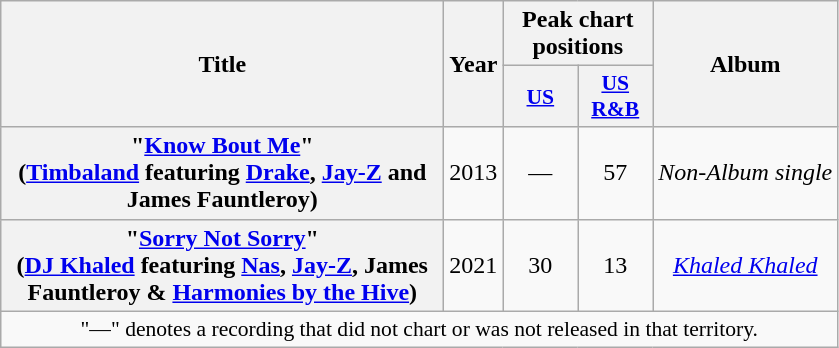<table class="wikitable plainrowheaders" style="text-align:center;">
<tr>
<th scope="col" rowspan="2" style="width:18em;">Title</th>
<th scope="col" rowspan="2">Year</th>
<th scope="col" colspan="2">Peak chart positions</th>
<th scope="col" rowspan="2">Album</th>
</tr>
<tr>
<th style="width:3em;font-size:90%;"><a href='#'>US</a></th>
<th style="width:3em;font-size:90%;"><a href='#'>US<br>R&B</a></th>
</tr>
<tr>
<th scope="row">"<a href='#'>Know Bout Me</a>"<br><span>(<a href='#'>Timbaland</a> featuring <a href='#'>Drake</a>, <a href='#'>Jay-Z</a> and James Fauntleroy)</span></th>
<td>2013</td>
<td>—</td>
<td>57</td>
<td><em>Non-Album single</em></td>
</tr>
<tr>
<th scope="row">"<a href='#'>Sorry Not Sorry</a>"<br><span>(<a href='#'>DJ Khaled</a> featuring <a href='#'>Nas</a>, <a href='#'>Jay-Z</a>, James Fauntleroy & <a href='#'>Harmonies by the Hive</a>)</span></th>
<td>2021</td>
<td>30</td>
<td>13</td>
<td><em><a href='#'>Khaled Khaled</a></em></td>
</tr>
<tr>
<td colspan="5" style="font-size:90%">"—" denotes a recording that did not chart or was not released in that territory.</td>
</tr>
</table>
